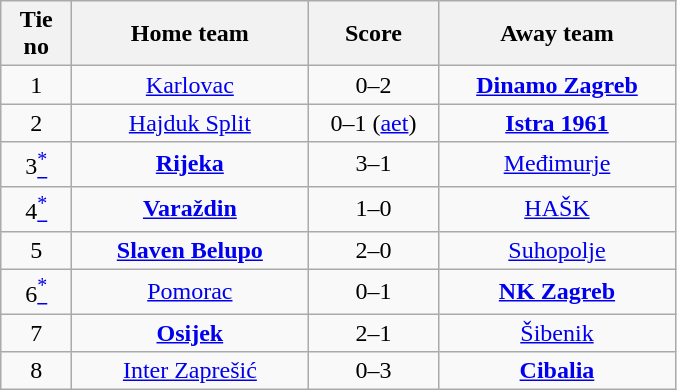<table class="wikitable" style="text-align: center">
<tr>
<th width=40>Tie no</th>
<th width=150>Home team</th>
<th width=80>Score</th>
<th width=150>Away team</th>
</tr>
<tr>
<td>1</td>
<td><a href='#'>Karlovac</a></td>
<td>0–2</td>
<td><strong><a href='#'>Dinamo Zagreb</a></strong></td>
</tr>
<tr>
<td>2</td>
<td><a href='#'>Hajduk Split</a></td>
<td>0–1 (<a href='#'>aet</a>)</td>
<td><strong><a href='#'>Istra 1961</a></strong></td>
</tr>
<tr>
<td>3<a href='#'><sup>*</sup></a></td>
<td><strong><a href='#'>Rijeka</a></strong></td>
<td>3–1</td>
<td><a href='#'>Međimurje</a></td>
</tr>
<tr>
<td>4<a href='#'><sup>*</sup></a></td>
<td><strong><a href='#'>Varaždin</a></strong></td>
<td>1–0</td>
<td><a href='#'>HAŠK</a></td>
</tr>
<tr>
<td>5</td>
<td><strong><a href='#'>Slaven Belupo</a></strong></td>
<td>2–0</td>
<td><a href='#'>Suhopolje</a></td>
</tr>
<tr>
<td>6<a href='#'><sup>*</sup></a></td>
<td><a href='#'>Pomorac</a></td>
<td>0–1</td>
<td><strong><a href='#'>NK Zagreb</a></strong></td>
</tr>
<tr>
<td>7</td>
<td><strong><a href='#'>Osijek</a></strong></td>
<td>2–1</td>
<td><a href='#'>Šibenik</a></td>
</tr>
<tr>
<td>8</td>
<td><a href='#'>Inter Zaprešić</a></td>
<td>0–3</td>
<td><strong><a href='#'>Cibalia</a></strong></td>
</tr>
</table>
